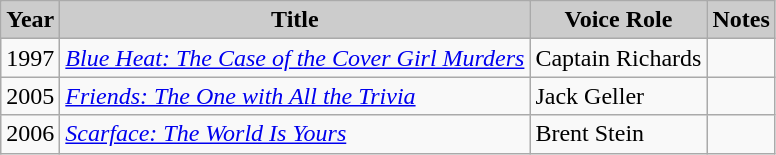<table class="wikitable sortable">
<tr>
<th style="background:#ccc;">Year</th>
<th style="background:#ccc;">Title</th>
<th style="background:#ccc;">Voice Role</th>
<th style="background:#ccc;">Notes</th>
</tr>
<tr>
<td>1997</td>
<td><em><a href='#'>Blue Heat: The Case of the Cover Girl Murders</a></em></td>
<td>Captain Richards</td>
<td></td>
</tr>
<tr>
<td>2005</td>
<td><em><a href='#'>Friends: The One with All the Trivia</a></em></td>
<td>Jack Geller</td>
<td></td>
</tr>
<tr>
<td>2006</td>
<td><em><a href='#'>Scarface: The World Is Yours</a></em></td>
<td>Brent Stein</td>
<td></td>
</tr>
</table>
